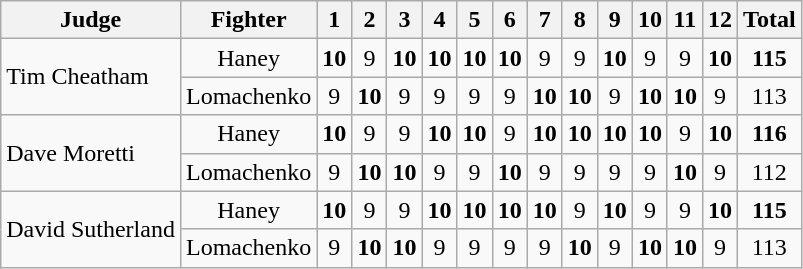<table class="wikitable" style="text-align:center">
<tr>
<th align="left">Judge</th>
<th>Fighter</th>
<th> 1 </th>
<th> 2 </th>
<th> 3 </th>
<th> 4 </th>
<th> 5 </th>
<th> 6 </th>
<th> 7 </th>
<th> 8 </th>
<th> 9 </th>
<th>10</th>
<th>11</th>
<th>12</th>
<th>Total</th>
</tr>
<tr>
<td rowspan="2" style="text-align:left;">Tim Cheatham</td>
<td>Haney</td>
<td><strong>10</strong></td>
<td>9</td>
<td><strong>10</strong></td>
<td><strong>10</strong></td>
<td><strong>10</strong></td>
<td><strong>10</strong></td>
<td>9</td>
<td>9</td>
<td><strong>10</strong></td>
<td>9</td>
<td>9</td>
<td><strong>10</strong></td>
<td><strong>115</strong></td>
</tr>
<tr>
<td>Lomachenko</td>
<td>9</td>
<td><strong>10</strong></td>
<td>9</td>
<td>9</td>
<td>9</td>
<td>9</td>
<td><strong>10</strong></td>
<td><strong>10</strong></td>
<td>9</td>
<td><strong>10</strong></td>
<td><strong>10</strong></td>
<td>9</td>
<td>113</td>
</tr>
<tr>
<td rowspan="2" style="text-align:left;">Dave Moretti</td>
<td>Haney</td>
<td><strong>10</strong></td>
<td>9</td>
<td>9</td>
<td><strong>10</strong></td>
<td><strong>10</strong></td>
<td>9</td>
<td><strong>10</strong></td>
<td><strong>10</strong></td>
<td><strong>10</strong></td>
<td><strong>10</strong></td>
<td>9</td>
<td><strong>10</strong></td>
<td><strong>116</strong></td>
</tr>
<tr>
<td>Lomachenko</td>
<td>9</td>
<td><strong>10</strong></td>
<td><strong>10</strong></td>
<td>9</td>
<td>9</td>
<td><strong>10</strong></td>
<td>9</td>
<td>9</td>
<td>9</td>
<td>9</td>
<td><strong>10</strong></td>
<td>9</td>
<td>112</td>
</tr>
<tr>
<td rowspan="2" style="text-align:left;">David Sutherland</td>
<td>Haney</td>
<td><strong>10</strong></td>
<td>9</td>
<td>9</td>
<td><strong>10</strong></td>
<td><strong>10</strong></td>
<td><strong>10</strong></td>
<td><strong>10</strong></td>
<td 9>9</td>
<td><strong>10</strong></td>
<td>9</td>
<td>9</td>
<td><strong>10</strong></td>
<td><strong>115</strong></td>
</tr>
<tr>
<td>Lomachenko</td>
<td>9</td>
<td><strong>10</strong></td>
<td><strong>10</strong></td>
<td>9</td>
<td>9</td>
<td>9</td>
<td>9</td>
<td><strong>10</strong></td>
<td>9</td>
<td><strong>10</strong></td>
<td><strong>10</strong></td>
<td>9</td>
<td>113</td>
</tr>
</table>
